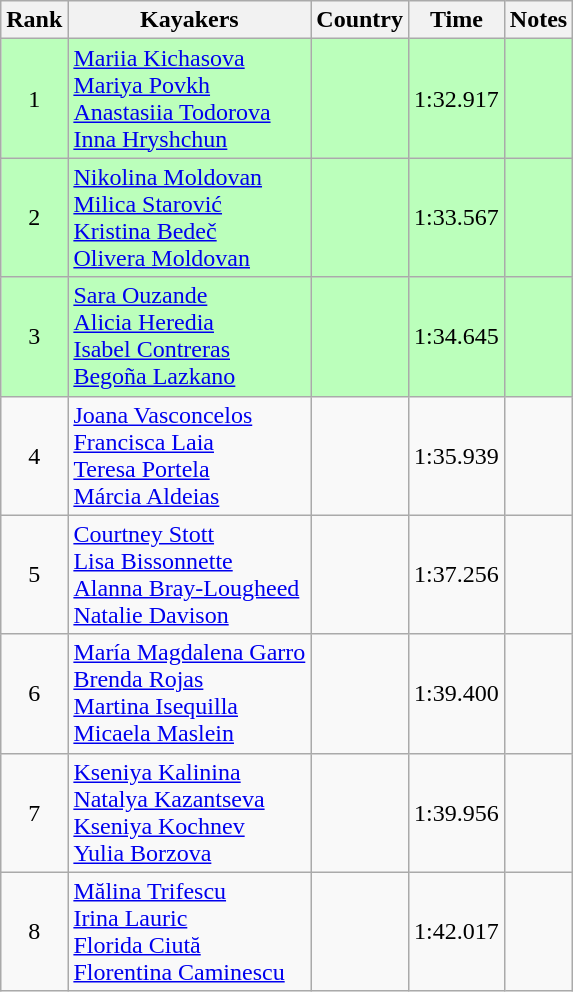<table class="wikitable" style="text-align:center">
<tr>
<th>Rank</th>
<th>Kayakers</th>
<th>Country</th>
<th>Time</th>
<th>Notes</th>
</tr>
<tr bgcolor=bbffbb>
<td>1</td>
<td align="left"><a href='#'>Mariia Kichasova</a><br><a href='#'>Mariya Povkh</a><br><a href='#'>Anastasiia Todorova</a><br><a href='#'>Inna Hryshchun</a></td>
<td align="left"></td>
<td>1:32.917</td>
<td></td>
</tr>
<tr bgcolor=bbffbb>
<td>2</td>
<td align="left"><a href='#'>Nikolina Moldovan</a><br><a href='#'>Milica Starović</a><br><a href='#'>Kristina Bedeč</a><br><a href='#'>Olivera Moldovan</a></td>
<td align="left"></td>
<td>1:33.567</td>
<td></td>
</tr>
<tr bgcolor=bbffbb>
<td>3</td>
<td align="left"><a href='#'>Sara Ouzande</a><br><a href='#'>Alicia Heredia</a><br><a href='#'>Isabel Contreras</a><br><a href='#'>Begoña Lazkano</a></td>
<td align="left"></td>
<td>1:34.645</td>
<td></td>
</tr>
<tr>
<td>4</td>
<td align="left"><a href='#'>Joana Vasconcelos</a><br><a href='#'>Francisca Laia</a><br><a href='#'>Teresa Portela</a><br><a href='#'>Márcia Aldeias</a></td>
<td align="left"></td>
<td>1:35.939</td>
<td></td>
</tr>
<tr>
<td>5</td>
<td align="left"><a href='#'>Courtney Stott</a><br><a href='#'>Lisa Bissonnette</a><br><a href='#'>Alanna Bray-Lougheed</a><br><a href='#'>Natalie Davison</a></td>
<td align="left"></td>
<td>1:37.256</td>
<td></td>
</tr>
<tr>
<td>6</td>
<td align="left"><a href='#'>María Magdalena Garro</a><br><a href='#'>Brenda Rojas</a><br><a href='#'>Martina Isequilla</a><br><a href='#'>Micaela Maslein</a></td>
<td align="left"></td>
<td>1:39.400</td>
<td></td>
</tr>
<tr>
<td>7</td>
<td align="left"><a href='#'>Kseniya Kalinina</a><br><a href='#'>Natalya Kazantseva</a><br><a href='#'>Kseniya Kochnev</a><br><a href='#'>Yulia Borzova</a></td>
<td align="left"></td>
<td>1:39.956</td>
<td></td>
</tr>
<tr>
<td>8</td>
<td align="left"><a href='#'>Mălina Trifescu</a><br><a href='#'>Irina Lauric</a><br><a href='#'>Florida Ciută</a><br><a href='#'>Florentina Caminescu</a></td>
<td align="left"></td>
<td>1:42.017</td>
<td></td>
</tr>
</table>
